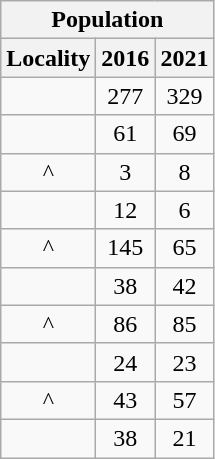<table class="wikitable" style="text-align:center;">
<tr>
<th colspan="3" style="text-align:center;  font-weight:bold">Population</th>
</tr>
<tr>
<th style="text-align:center; background:  font-weight:bold">Locality</th>
<th style="text-align:center; background:  font-weight:bold"><strong>2016</strong></th>
<th style="text-align:center; background:  font-weight:bold"><strong>2021</strong></th>
</tr>
<tr>
<td></td>
<td>277</td>
<td>329</td>
</tr>
<tr>
<td></td>
<td>61</td>
<td>69</td>
</tr>
<tr>
<td>^</td>
<td>3</td>
<td>8</td>
</tr>
<tr>
<td></td>
<td>12</td>
<td>6</td>
</tr>
<tr>
<td>^</td>
<td>145</td>
<td>65</td>
</tr>
<tr>
<td></td>
<td>38</td>
<td>42</td>
</tr>
<tr>
<td>^</td>
<td>86</td>
<td>85</td>
</tr>
<tr>
<td></td>
<td>24</td>
<td>23</td>
</tr>
<tr>
<td>^</td>
<td>43</td>
<td>57</td>
</tr>
<tr>
<td></td>
<td>38</td>
<td>21</td>
</tr>
</table>
